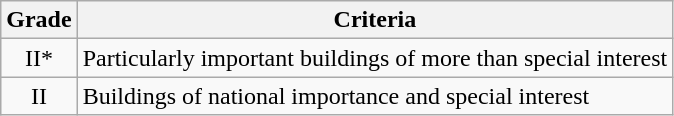<table class="wikitable">
<tr>
<th>Grade</th>
<th>Criteria</th>
</tr>
<tr>
<td align="center" >II*</td>
<td>Particularly important buildings of more than special interest</td>
</tr>
<tr>
<td align="center" >II</td>
<td>Buildings of national importance and special interest</td>
</tr>
</table>
